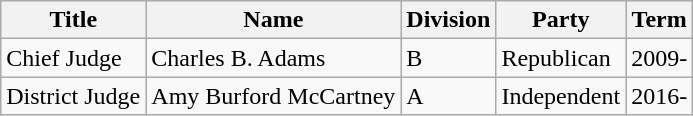<table class = "wikitable">
<tr>
<th>Title</th>
<th>Name</th>
<th>Division</th>
<th>Party</th>
<th>Term</th>
</tr>
<tr>
<td>Chief Judge</td>
<td>Charles B. Adams</td>
<td>B</td>
<td>Republican</td>
<td>2009-</td>
</tr>
<tr>
<td>District Judge</td>
<td>Amy Burford McCartney</td>
<td>A</td>
<td>Independent</td>
<td>2016-</td>
</tr>
</table>
